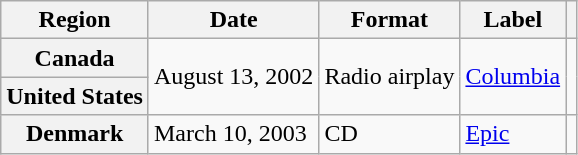<table class="wikitable plainrowheaders">
<tr>
<th scope="col">Region</th>
<th scope="col">Date</th>
<th scope="col">Format</th>
<th scope="col">Label</th>
<th scope="col"></th>
</tr>
<tr>
<th scope="row">Canada</th>
<td rowspan="2">August 13, 2002</td>
<td rowspan="2">Radio airplay</td>
<td rowspan="2"><a href='#'>Columbia</a></td>
<td rowspan="2"></td>
</tr>
<tr>
<th scope="row">United States</th>
</tr>
<tr>
<th scope="row">Denmark</th>
<td>March 10, 2003</td>
<td>CD</td>
<td><a href='#'>Epic</a></td>
<td></td>
</tr>
</table>
